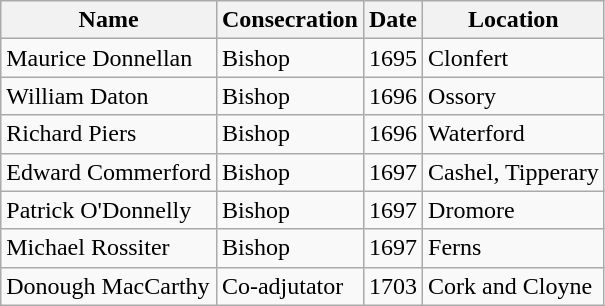<table class="wikitable">
<tr>
<th>Name</th>
<th>Consecration</th>
<th>Date</th>
<th>Location</th>
</tr>
<tr>
<td>Maurice Donnellan</td>
<td>Bishop</td>
<td>1695</td>
<td>Clonfert</td>
</tr>
<tr>
<td>William Daton</td>
<td>Bishop</td>
<td>1696</td>
<td>Ossory</td>
</tr>
<tr>
<td>Richard Piers</td>
<td>Bishop</td>
<td>1696</td>
<td>Waterford</td>
</tr>
<tr>
<td>Edward Commerford</td>
<td>Bishop</td>
<td>1697</td>
<td>Cashel, Tipperary</td>
</tr>
<tr>
<td>Patrick O'Donnelly</td>
<td>Bishop</td>
<td>1697</td>
<td>Dromore</td>
</tr>
<tr>
<td>Michael Rossiter</td>
<td>Bishop</td>
<td>1697</td>
<td>Ferns</td>
</tr>
<tr>
<td>Donough MacCarthy</td>
<td>Co-adjutator</td>
<td>1703</td>
<td>Cork and Cloyne</td>
</tr>
</table>
